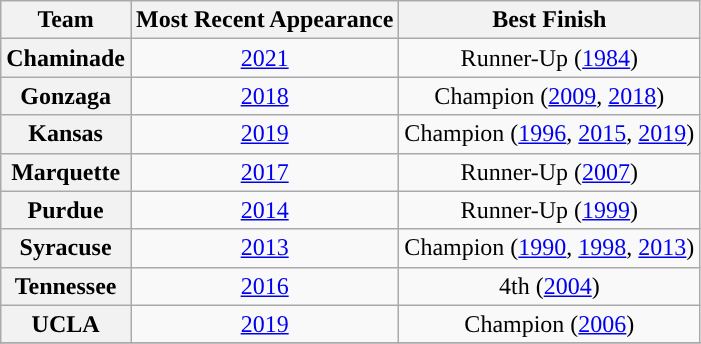<table class="wikitable">
<tr>
<th>Team</th>
<th>Most Recent Appearance</th>
<th>Best Finish</th>
</tr>
<tr style="text-align:center;">
<th>Chaminade</th>
<td><a href='#'>2021</a></td>
<td>Runner-Up (<a href='#'>1984</a>)</td>
</tr>
<tr style="text-align:center;">
<th>Gonzaga</th>
<td><a href='#'>2018</a></td>
<td>Champion (<a href='#'>2009</a>, <a href='#'>2018</a>)</td>
</tr>
<tr style="text-align:center;">
<th>Kansas</th>
<td><a href='#'>2019</a></td>
<td>Champion (<a href='#'>1996</a>, <a href='#'>2015</a>, <a href='#'>2019</a>)</td>
</tr>
<tr style="text-align:center;">
<th>Marquette</th>
<td><a href='#'>2017</a></td>
<td>Runner-Up (<a href='#'>2007</a>)</td>
</tr>
<tr style="text-align:center;">
<th>Purdue</th>
<td><a href='#'>2014</a></td>
<td>Runner-Up (<a href='#'>1999</a>)</td>
</tr>
<tr style="text-align:center;">
<th>Syracuse</th>
<td><a href='#'>2013</a></td>
<td>Champion (<a href='#'>1990</a>, <a href='#'>1998</a>, <a href='#'>2013</a>)</td>
</tr>
<tr style="text-align:center;">
<th>Tennessee</th>
<td><a href='#'>2016</a></td>
<td>4th (<a href='#'>2004</a>)</td>
</tr>
<tr style="text-align:center;">
<th>UCLA</th>
<td><a href='#'>2019</a></td>
<td>Champion (<a href='#'>2006</a>)</td>
</tr>
<tr>
</tr>
</table>
